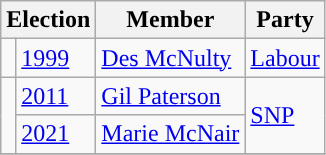<table class="wikitable">
<tr>
<th colspan="2">Election</th>
<th>Member</th>
<th>Party</th>
</tr>
<tr>
<td style="background-color: "></td>
<td><a href='#'>1999</a></td>
<td><a href='#'>Des McNulty</a></td>
<td><a href='#'>Labour</a></td>
</tr>
<tr>
<td rowspan=2 style="background-color: "></td>
<td><a href='#'>2011</a></td>
<td><a href='#'>Gil Paterson</a></td>
<td rowspan=2><a href='#'>SNP</a></td>
</tr>
<tr>
<td><a href='#'>2021</a></td>
<td><a href='#'>Marie McNair</a></td>
</tr>
<tr>
</tr>
</table>
